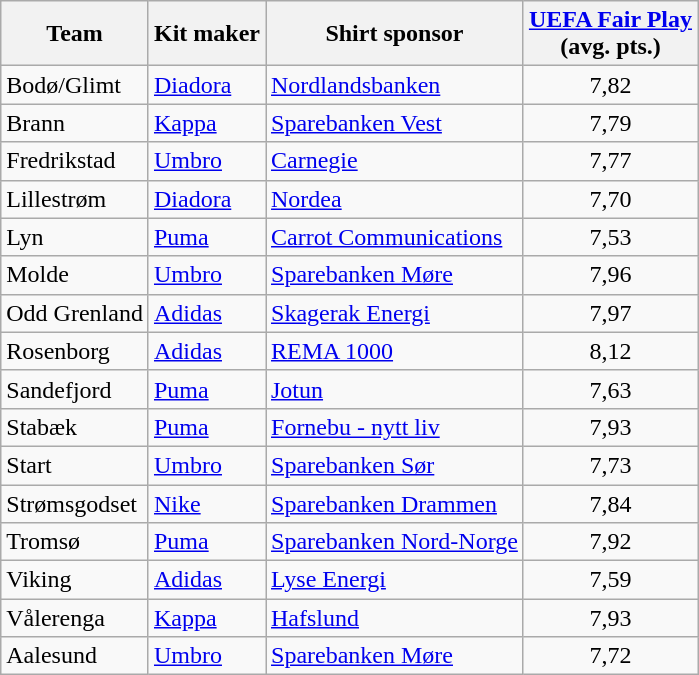<table class="wikitable sortable">
<tr>
<th>Team<br></th>
<th>Kit maker<br></th>
<th>Shirt sponsor<br></th>
<th><a href='#'>UEFA Fair Play</a><br>(avg. pts.)</th>
</tr>
<tr>
<td>Bodø/Glimt</td>
<td><a href='#'>Diadora</a></td>
<td><a href='#'>Nordlandsbanken</a></td>
<td align=center>7,82</td>
</tr>
<tr>
<td>Brann</td>
<td><a href='#'>Kappa</a></td>
<td><a href='#'>Sparebanken Vest</a></td>
<td align=center>7,79</td>
</tr>
<tr>
<td>Fredrikstad</td>
<td><a href='#'>Umbro</a></td>
<td><a href='#'>Carnegie</a></td>
<td align=center>7,77</td>
</tr>
<tr>
<td>Lillestrøm</td>
<td><a href='#'>Diadora</a></td>
<td><a href='#'>Nordea</a></td>
<td align=center>7,70</td>
</tr>
<tr>
<td>Lyn</td>
<td><a href='#'>Puma</a></td>
<td><a href='#'>Carrot Communications</a></td>
<td align=center>7,53</td>
</tr>
<tr>
<td>Molde</td>
<td><a href='#'>Umbro</a></td>
<td><a href='#'>Sparebanken Møre</a></td>
<td align=center>7,96</td>
</tr>
<tr>
<td>Odd Grenland</td>
<td><a href='#'>Adidas</a></td>
<td><a href='#'>Skagerak Energi</a></td>
<td align=center>7,97</td>
</tr>
<tr>
<td>Rosenborg</td>
<td><a href='#'>Adidas</a></td>
<td><a href='#'>REMA 1000</a></td>
<td align=center>8,12</td>
</tr>
<tr>
<td>Sandefjord</td>
<td><a href='#'>Puma</a></td>
<td><a href='#'>Jotun</a></td>
<td align=center>7,63</td>
</tr>
<tr>
<td>Stabæk</td>
<td><a href='#'>Puma</a></td>
<td><a href='#'>Fornebu - nytt liv</a></td>
<td align=center>7,93</td>
</tr>
<tr>
<td>Start</td>
<td><a href='#'>Umbro</a></td>
<td><a href='#'>Sparebanken Sør</a></td>
<td align=center>7,73</td>
</tr>
<tr>
<td>Strømsgodset</td>
<td><a href='#'>Nike</a></td>
<td><a href='#'>Sparebanken Drammen</a></td>
<td align=center>7,84</td>
</tr>
<tr>
<td>Tromsø</td>
<td><a href='#'>Puma</a></td>
<td><a href='#'>Sparebanken Nord-Norge</a></td>
<td align=center>7,92</td>
</tr>
<tr>
<td>Viking</td>
<td><a href='#'>Adidas</a></td>
<td><a href='#'>Lyse Energi</a></td>
<td align=center>7,59</td>
</tr>
<tr>
<td>Vålerenga</td>
<td><a href='#'>Kappa</a></td>
<td><a href='#'>Hafslund</a></td>
<td align=center>7,93</td>
</tr>
<tr>
<td>Aalesund</td>
<td><a href='#'>Umbro</a></td>
<td><a href='#'>Sparebanken Møre</a></td>
<td align=center>7,72</td>
</tr>
</table>
